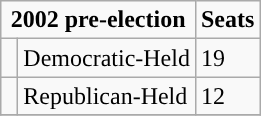<table class="wikitable">
<tr>
<td colspan="2" rowspan="1" align="center" valign="top"><strong>2002 pre-election</strong></td>
<td style="vertical-align:top;"><strong>Seats</strong><br></td>
</tr>
<tr>
<td style="background-color:"> </td>
<td>Democratic-Held</td>
<td>19</td>
</tr>
<tr>
<td style="background-color:"> </td>
<td>Republican-Held</td>
<td>12</td>
</tr>
<tr>
</tr>
</table>
